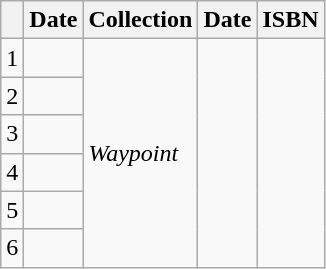<table class="wikitable">
<tr>
<th></th>
<th>Date</th>
<th>Collection</th>
<th>Date</th>
<th>ISBN</th>
</tr>
<tr>
<td>1</td>
<td></td>
<td rowspan="6"><em>Waypoint</em></td>
<td rowspan="6"></td>
<td rowspan="6"></td>
</tr>
<tr>
<td>2</td>
<td></td>
</tr>
<tr>
<td>3</td>
<td></td>
</tr>
<tr>
<td>4</td>
<td></td>
</tr>
<tr>
<td>5</td>
<td></td>
</tr>
<tr>
<td>6</td>
<td></td>
</tr>
</table>
